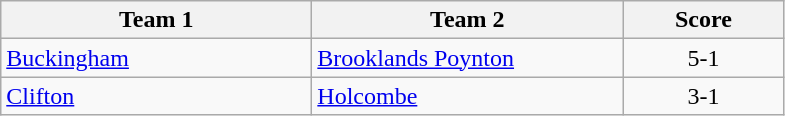<table class="wikitable" style="font-size: 100%">
<tr>
<th width=200>Team 1</th>
<th width=200>Team 2</th>
<th width=100>Score</th>
</tr>
<tr>
<td><a href='#'>Buckingham</a></td>
<td><a href='#'>Brooklands Poynton</a></td>
<td align=center>5-1</td>
</tr>
<tr>
<td><a href='#'>Clifton</a></td>
<td><a href='#'>Holcombe</a></td>
<td align=center>3-1</td>
</tr>
</table>
